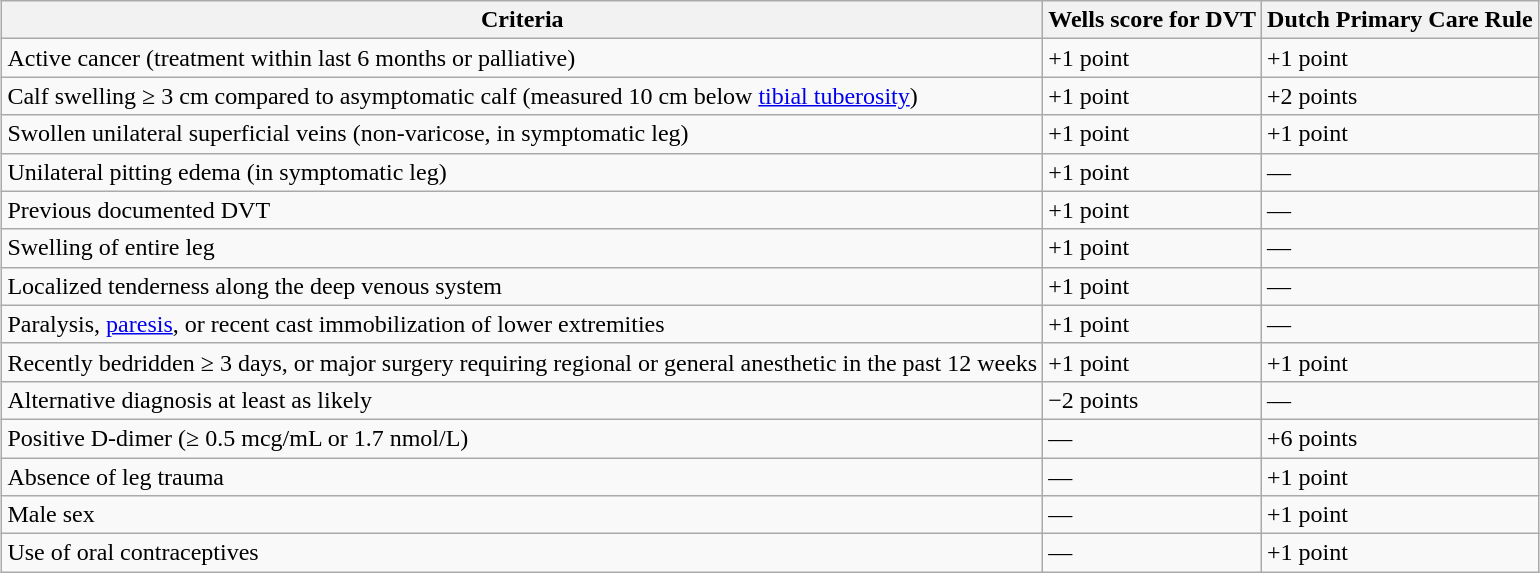<table class="wikitable" style="margin-left: auto; margin-right: auto">
<tr>
<th>Criteria</th>
<th>Wells score for DVT</th>
<th>Dutch Primary Care Rule</th>
</tr>
<tr>
<td>Active cancer (treatment within last 6 months or palliative)</td>
<td>+1 point</td>
<td>+1 point</td>
</tr>
<tr>
<td>Calf swelling ≥ 3 cm compared to asymptomatic calf (measured 10 cm below <a href='#'>tibial tuberosity</a>)</td>
<td>+1 point</td>
<td>+2 points</td>
</tr>
<tr>
<td>Swollen unilateral superficial veins (non-varicose, in symptomatic leg)</td>
<td>+1 point</td>
<td>+1 point</td>
</tr>
<tr>
<td>Unilateral pitting edema (in symptomatic leg)</td>
<td>+1 point</td>
<td>—</td>
</tr>
<tr>
<td>Previous documented DVT</td>
<td>+1 point</td>
<td>—</td>
</tr>
<tr>
<td>Swelling of entire leg</td>
<td>+1 point</td>
<td>—</td>
</tr>
<tr>
<td>Localized tenderness along the deep venous system</td>
<td>+1 point</td>
<td>—</td>
</tr>
<tr>
<td>Paralysis, <a href='#'>paresis</a>, or recent cast immobilization of lower extremities</td>
<td>+1 point</td>
<td>—</td>
</tr>
<tr>
<td>Recently bedridden ≥ 3 days, or major surgery requiring regional or general anesthetic in the past 12 weeks</td>
<td>+1 point</td>
<td>+1 point</td>
</tr>
<tr>
<td>Alternative diagnosis at least as likely</td>
<td>−2 points</td>
<td>—</td>
</tr>
<tr>
<td>Positive D-dimer (≥ 0.5 mcg/mL or 1.7 nmol/L)</td>
<td>—</td>
<td>+6 points</td>
</tr>
<tr>
<td>Absence of leg trauma</td>
<td>—</td>
<td>+1 point</td>
</tr>
<tr>
<td>Male sex</td>
<td>—</td>
<td>+1 point</td>
</tr>
<tr>
<td>Use of oral contraceptives</td>
<td>—</td>
<td>+1 point</td>
</tr>
</table>
